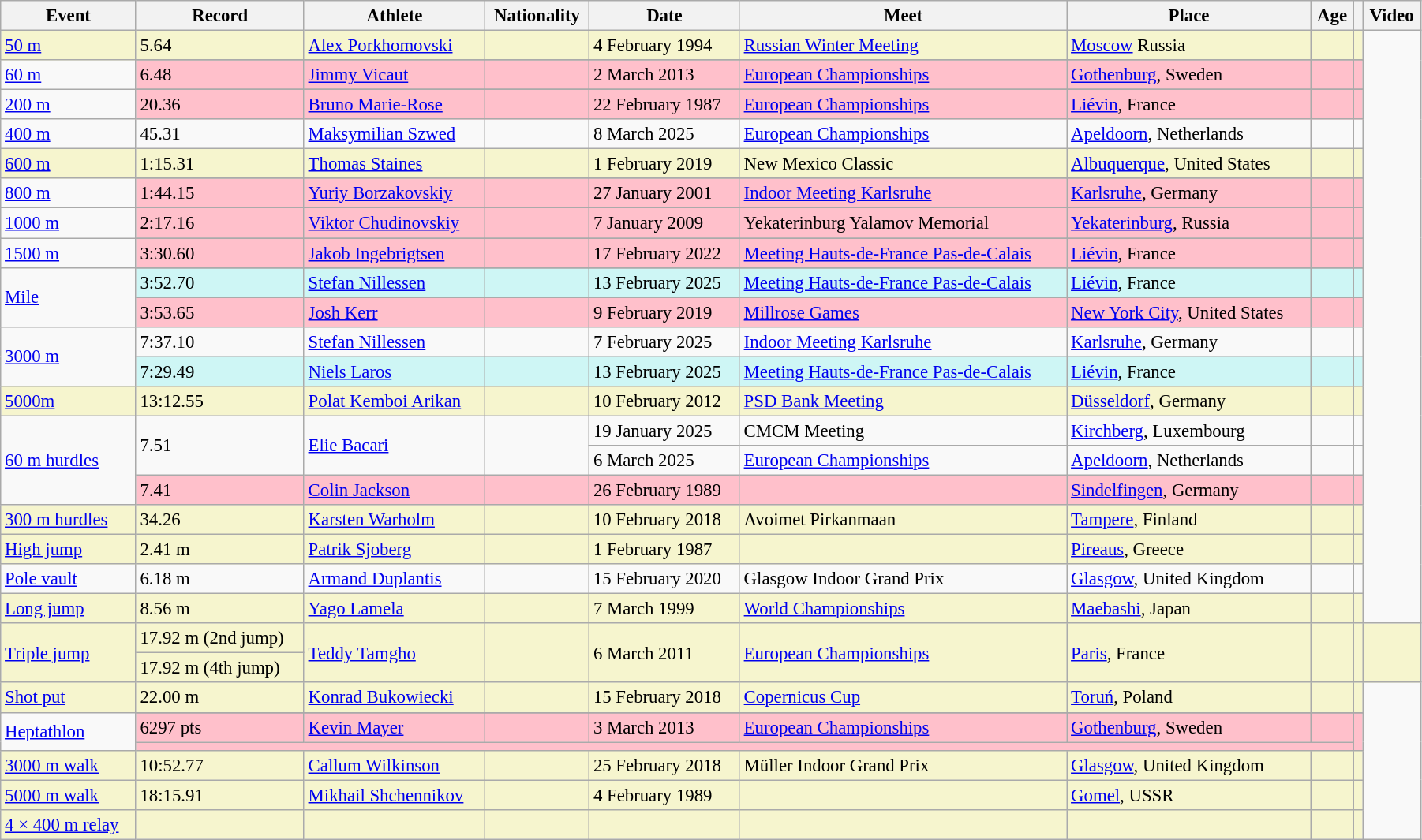<table class="wikitable" style="font-size:95%; width: 95%;">
<tr>
<th>Event</th>
<th>Record</th>
<th>Athlete</th>
<th>Nationality</th>
<th>Date</th>
<th>Meet</th>
<th>Place</th>
<th>Age</th>
<th></th>
<th>Video</th>
</tr>
<tr style="background:#f6F5CE;">
<td><a href='#'>50 m</a></td>
<td>5.64</td>
<td><a href='#'>Alex Porkhomovski</a></td>
<td></td>
<td>4 February 1994</td>
<td><a href='#'>Russian Winter Meeting</a></td>
<td><a href='#'>Moscow</a> Russia</td>
<td></td>
<td></td>
</tr>
<tr>
<td rowspan=2><a href='#'>60 m</a></td>
</tr>
<tr style="background:pink">
<td>6.48</td>
<td><a href='#'>Jimmy Vicaut</a></td>
<td></td>
<td>2 March 2013</td>
<td><a href='#'>European Championships</a></td>
<td><a href='#'>Gothenburg</a>, Sweden</td>
<td></td>
<td></td>
</tr>
<tr>
<td rowspan=2><a href='#'>200 m</a></td>
</tr>
<tr style="background:pink">
<td>20.36</td>
<td><a href='#'>Bruno Marie-Rose</a></td>
<td></td>
<td>22 February 1987</td>
<td><a href='#'>European Championships</a></td>
<td><a href='#'>Liévin</a>, France</td>
<td></td>
<td></td>
</tr>
<tr>
<td><a href='#'>400 m</a></td>
<td>45.31</td>
<td><a href='#'>Maksymilian Szwed</a></td>
<td></td>
<td>8 March 2025</td>
<td><a href='#'>European Championships</a></td>
<td><a href='#'>Apeldoorn</a>, Netherlands</td>
<td></td>
<td></td>
</tr>
<tr style="background:#f6F5CE;">
<td><a href='#'>600 m</a></td>
<td>1:15.31 </td>
<td><a href='#'>Thomas Staines</a></td>
<td></td>
<td>1 February 2019</td>
<td>New Mexico Classic</td>
<td><a href='#'>Albuquerque</a>, United States</td>
<td></td>
<td></td>
</tr>
<tr>
<td rowspan=2><a href='#'>800 m</a></td>
</tr>
<tr style="background:pink">
<td>1:44.15</td>
<td><a href='#'>Yuriy Borzakovskiy</a></td>
<td></td>
<td>27 January 2001</td>
<td><a href='#'>Indoor Meeting Karlsruhe</a></td>
<td><a href='#'>Karlsruhe</a>, Germany</td>
<td></td>
<td></td>
</tr>
<tr>
<td rowspan=2><a href='#'>1000 m</a></td>
</tr>
<tr style="background:pink">
<td>2:17.16</td>
<td><a href='#'>Viktor Chudinovskiy</a></td>
<td></td>
<td>7 January 2009</td>
<td>Yekaterinburg Yalamov Memorial</td>
<td><a href='#'>Yekaterinburg</a>, Russia</td>
<td></td>
<td></td>
</tr>
<tr>
<td rowspan=2><a href='#'>1500 m</a></td>
</tr>
<tr style="background:pink">
<td>3:30.60</td>
<td><a href='#'>Jakob Ingebrigtsen</a></td>
<td></td>
<td>17 February 2022</td>
<td><a href='#'>Meeting Hauts-de-France Pas-de-Calais</a></td>
<td><a href='#'>Liévin</a>, France</td>
<td></td>
<td></td>
</tr>
<tr>
<td rowspan=3><a href='#'>Mile</a></td>
</tr>
<tr bgcolor="#CEF6F5">
<td>3:52.70</td>
<td><a href='#'>Stefan Nillessen</a></td>
<td></td>
<td>13 February 2025</td>
<td><a href='#'>Meeting Hauts-de-France Pas-de-Calais</a></td>
<td><a href='#'>Liévin</a>, France</td>
<td></td>
<td></td>
</tr>
<tr style="background:pink">
<td>3:53.65</td>
<td><a href='#'>Josh Kerr</a></td>
<td></td>
<td>9 February 2019</td>
<td><a href='#'>Millrose Games</a></td>
<td><a href='#'>New York City</a>, United States</td>
<td></td>
<td></td>
</tr>
<tr>
<td rowspan=2><a href='#'>3000 m</a></td>
<td>7:37.10</td>
<td><a href='#'>Stefan Nillessen</a></td>
<td></td>
<td>7 February 2025</td>
<td><a href='#'>Indoor Meeting Karlsruhe</a></td>
<td><a href='#'>Karlsruhe</a>, Germany</td>
<td></td>
<td></td>
</tr>
<tr bgcolor="#CEF6F5">
<td>7:29.49</td>
<td><a href='#'>Niels Laros</a></td>
<td></td>
<td>13 February 2025</td>
<td><a href='#'>Meeting Hauts-de-France Pas-de-Calais</a></td>
<td><a href='#'>Liévin</a>, France</td>
<td></td>
<td></td>
</tr>
<tr style="background:#f6F5CE;">
<td><a href='#'>5000m</a></td>
<td>13:12.55</td>
<td><a href='#'>Polat Kemboi Arikan</a></td>
<td></td>
<td>10 February 2012</td>
<td><a href='#'>PSD Bank Meeting</a></td>
<td><a href='#'>Düsseldorf</a>, Germany</td>
<td></td>
<td></td>
</tr>
<tr>
<td rowspan=3><a href='#'>60 m hurdles</a></td>
<td rowspan=2>7.51</td>
<td rowspan=2><a href='#'>Elie Bacari</a></td>
<td rowspan=2></td>
<td>19 January 2025</td>
<td>CMCM Meeting</td>
<td><a href='#'>Kirchberg</a>, Luxembourg</td>
<td></td>
<td></td>
</tr>
<tr>
<td>6 March 2025</td>
<td><a href='#'>European Championships</a></td>
<td><a href='#'>Apeldoorn</a>, Netherlands</td>
<td></td>
<td></td>
</tr>
<tr style="background:pink">
<td>7.41</td>
<td><a href='#'>Colin Jackson</a></td>
<td></td>
<td>26 February 1989</td>
<td></td>
<td><a href='#'>Sindelfingen</a>, Germany</td>
<td></td>
<td></td>
</tr>
<tr style="background:#f6F5CE;">
<td><a href='#'>300 m hurdles</a></td>
<td>34.26  </td>
<td><a href='#'>Karsten Warholm</a></td>
<td></td>
<td>10 February 2018</td>
<td>Avoimet Pirkanmaan</td>
<td><a href='#'>Tampere</a>, Finland</td>
<td></td>
<td></td>
</tr>
<tr style="background:#f6F5CE;">
<td><a href='#'>High jump</a></td>
<td>2.41 m</td>
<td><a href='#'>Patrik Sjoberg</a></td>
<td></td>
<td>1 February 1987</td>
<td></td>
<td><a href='#'>Pireaus</a>, Greece</td>
<td></td>
<td></td>
</tr>
<tr>
<td><a href='#'>Pole vault</a></td>
<td>6.18 m</td>
<td><a href='#'>Armand Duplantis</a></td>
<td></td>
<td>15 February 2020</td>
<td>Glasgow Indoor Grand Prix</td>
<td><a href='#'>Glasgow</a>, United Kingdom</td>
<td></td>
<td></td>
</tr>
<tr style="background:#f6F5CE;">
<td><a href='#'>Long jump</a></td>
<td>8.56 m</td>
<td><a href='#'>Yago Lamela</a></td>
<td></td>
<td>7 March 1999</td>
<td><a href='#'>World Championships</a></td>
<td><a href='#'>Maebashi</a>, Japan</td>
<td></td>
<td></td>
</tr>
<tr style="background:#f6F5CE;">
<td rowspan=2><a href='#'>Triple jump</a></td>
<td>17.92 m (2nd jump)</td>
<td rowspan=2><a href='#'>Teddy Tamgho</a></td>
<td rowspan=2></td>
<td rowspan=2>6 March 2011</td>
<td rowspan=2><a href='#'>European Championships</a></td>
<td rowspan=2><a href='#'>Paris</a>, France</td>
<td rowspan=2></td>
<td rowspan=2></td>
<td rowspan=2></td>
</tr>
<tr style="background:#f6F5CE;">
<td>17.92 m (4th jump)</td>
</tr>
<tr style="background:#f6F5CE;">
<td><a href='#'>Shot put</a></td>
<td>22.00 m</td>
<td><a href='#'>Konrad Bukowiecki</a></td>
<td></td>
<td>15 February 2018</td>
<td><a href='#'>Copernicus Cup</a></td>
<td><a href='#'>Toruń</a>, Poland</td>
<td></td>
<td></td>
</tr>
<tr>
<td rowspan=3><a href='#'>Heptathlon</a></td>
</tr>
<tr style="background:pink">
<td>6297 pts</td>
<td><a href='#'>Kevin Mayer</a></td>
<td></td>
<td>3 March 2013</td>
<td><a href='#'>European Championships</a></td>
<td><a href='#'>Gothenburg</a>, Sweden</td>
<td></td>
<td rowspan=2></td>
</tr>
<tr style="background:pink">
<td colspan=7></td>
</tr>
<tr style="background:#f6F5CE;">
<td><a href='#'>3000 m walk</a></td>
<td>10:52.77</td>
<td><a href='#'>Callum Wilkinson</a></td>
<td></td>
<td>25 February 2018</td>
<td>Müller Indoor Grand Prix</td>
<td><a href='#'>Glasgow</a>, United Kingdom</td>
<td></td>
<td></td>
</tr>
<tr style="background:#f6F5CE;">
<td><a href='#'>5000 m walk</a></td>
<td>18:15.91</td>
<td><a href='#'>Mikhail Shchennikov</a></td>
<td></td>
<td>4 February 1989</td>
<td></td>
<td><a href='#'>Gomel</a>, USSR</td>
<td></td>
<td></td>
</tr>
<tr style="background:#f6F5CE;">
<td><a href='#'>4 × 400 m relay</a></td>
<td></td>
<td></td>
<td></td>
<td></td>
<td></td>
<td></td>
<td></td>
<td></td>
</tr>
</table>
